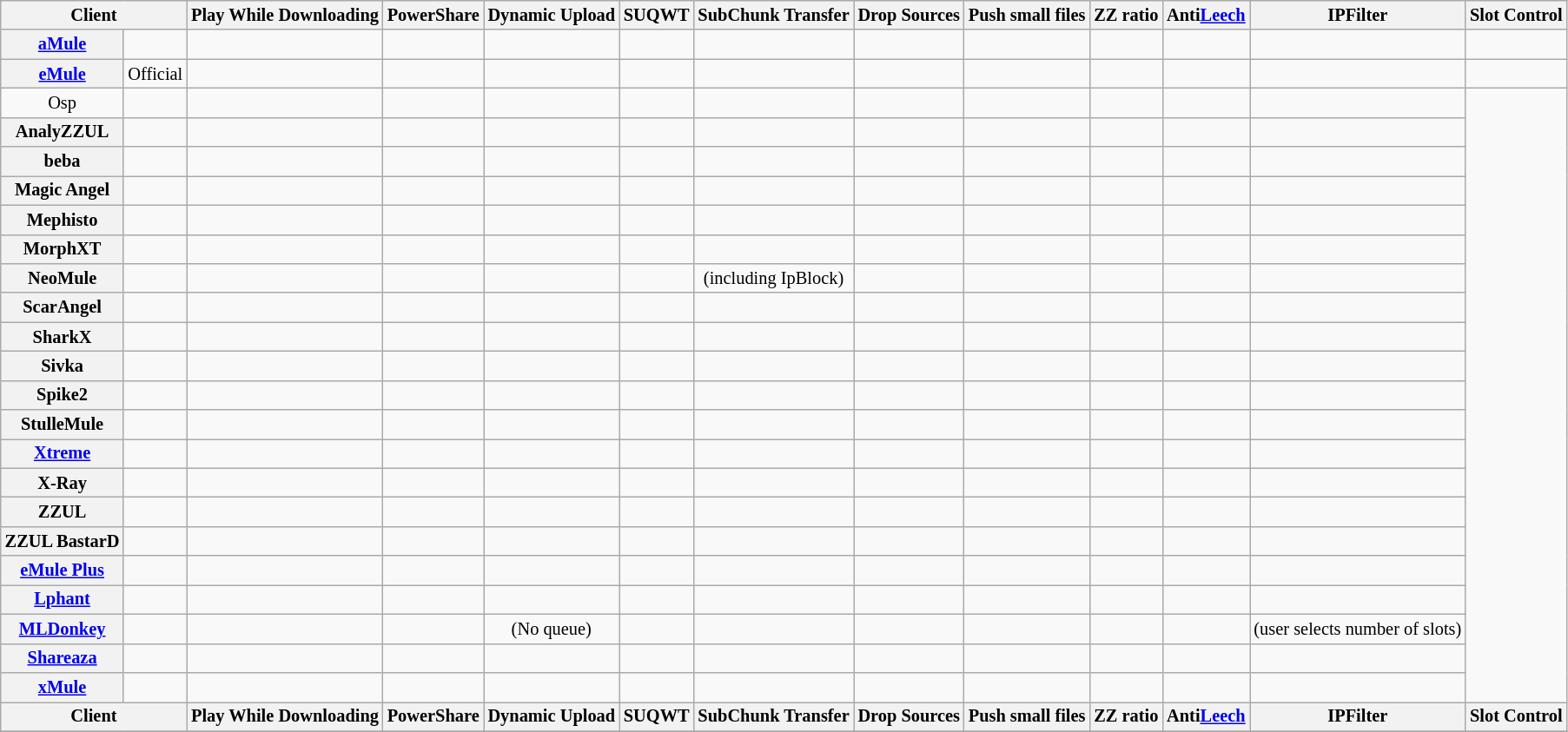<table style="font-size: 85%; text-align: center;" class="wikitable">
<tr>
<th colspan=2>Client</th>
<th rowspan=1>Play While Downloading</th>
<th rowspan=1>PowerShare</th>
<th rowspan=1>Dynamic Upload</th>
<th rowspan=1>SUQWT</th>
<th rowspan=1>SubChunk Transfer</th>
<th rowspan=1>Drop Sources</th>
<th rowspan=1>Push small files</th>
<th rowspan=1>ZZ ratio</th>
<th rowspan=1>Anti<a href='#'>Leech</a></th>
<th rowspan=1>IPFilter</th>
<th rowspan=1>Slot Control</th>
</tr>
<tr>
<th><a href='#'>aMule</a></th>
<td></td>
<td></td>
<td></td>
<td></td>
<td></td>
<td></td>
<td></td>
<td></td>
<td></td>
<td></td>
<td></td>
</tr>
<tr>
<th><a href='#'>eMule</a></th>
<td>Official</td>
<td></td>
<td></td>
<td></td>
<td></td>
<td></td>
<td></td>
<td></td>
<td></td>
<td></td>
<td></td>
<td></td>
</tr>
<tr>
<td>Osp</td>
<td></td>
<td></td>
<td></td>
<td></td>
<td></td>
<td></td>
<td></td>
<td></td>
<td></td>
<td></td>
<td></td>
</tr>
<tr>
<th>AnalyZZUL</th>
<td></td>
<td></td>
<td></td>
<td></td>
<td></td>
<td></td>
<td></td>
<td></td>
<td></td>
<td></td>
<td></td>
</tr>
<tr>
<th>beba</th>
<td></td>
<td></td>
<td></td>
<td></td>
<td></td>
<td></td>
<td></td>
<td></td>
<td></td>
<td></td>
<td></td>
</tr>
<tr>
<th>Magic Angel</th>
<td></td>
<td></td>
<td></td>
<td></td>
<td></td>
<td></td>
<td></td>
<td></td>
<td></td>
<td></td>
<td></td>
</tr>
<tr>
<th>Mephisto</th>
<td></td>
<td></td>
<td></td>
<td></td>
<td></td>
<td></td>
<td></td>
<td></td>
<td></td>
<td></td>
<td></td>
</tr>
<tr>
<th>MorphXT</th>
<td></td>
<td></td>
<td></td>
<td></td>
<td></td>
<td></td>
<td></td>
<td></td>
<td></td>
<td></td>
<td></td>
</tr>
<tr>
<th>NeoMule</th>
<td></td>
<td></td>
<td></td>
<td></td>
<td></td>
<td> (including IpBlock)</td>
<td></td>
<td></td>
<td></td>
<td></td>
<td></td>
</tr>
<tr>
<th>ScarAngel</th>
<td></td>
<td></td>
<td></td>
<td></td>
<td></td>
<td></td>
<td></td>
<td></td>
<td></td>
<td></td>
<td></td>
</tr>
<tr>
<th>SharkX</th>
<td></td>
<td></td>
<td></td>
<td></td>
<td></td>
<td></td>
<td></td>
<td></td>
<td></td>
<td></td>
<td></td>
</tr>
<tr>
<th>Sivka</th>
<td></td>
<td></td>
<td></td>
<td></td>
<td></td>
<td></td>
<td></td>
<td></td>
<td></td>
<td></td>
<td></td>
</tr>
<tr>
<th>Spike2</th>
<td></td>
<td></td>
<td></td>
<td></td>
<td></td>
<td></td>
<td></td>
<td></td>
<td></td>
<td></td>
<td></td>
</tr>
<tr>
<th>StulleMule</th>
<td></td>
<td></td>
<td></td>
<td></td>
<td></td>
<td></td>
<td></td>
<td></td>
<td></td>
<td></td>
<td></td>
</tr>
<tr>
<th><a href='#'>Xtreme</a></th>
<td></td>
<td></td>
<td></td>
<td></td>
<td></td>
<td></td>
<td></td>
<td></td>
<td></td>
<td></td>
<td></td>
</tr>
<tr>
<th>X-Ray</th>
<td></td>
<td></td>
<td></td>
<td></td>
<td></td>
<td></td>
<td></td>
<td></td>
<td></td>
<td></td>
<td></td>
</tr>
<tr>
<th>ZZUL</th>
<td></td>
<td></td>
<td></td>
<td></td>
<td></td>
<td></td>
<td></td>
<td></td>
<td></td>
<td></td>
<td></td>
</tr>
<tr>
<th>ZZUL BastarD</th>
<td></td>
<td></td>
<td></td>
<td></td>
<td></td>
<td></td>
<td></td>
<td></td>
<td></td>
<td></td>
<td></td>
</tr>
<tr>
<th><a href='#'>eMule Plus</a></th>
<td></td>
<td></td>
<td></td>
<td></td>
<td></td>
<td></td>
<td></td>
<td></td>
<td></td>
<td></td>
<td></td>
</tr>
<tr>
<th><a href='#'>Lphant</a></th>
<td></td>
<td></td>
<td></td>
<td></td>
<td></td>
<td></td>
<td></td>
<td></td>
<td></td>
<td></td>
<td></td>
</tr>
<tr>
<th><a href='#'>MLDonkey</a></th>
<td></td>
<td></td>
<td></td>
<td> (No queue)</td>
<td></td>
<td></td>
<td></td>
<td></td>
<td></td>
<td></td>
<td> (user selects number of slots)</td>
</tr>
<tr>
<th><a href='#'>Shareaza</a></th>
<td></td>
<td></td>
<td></td>
<td></td>
<td></td>
<td></td>
<td></td>
<td></td>
<td></td>
<td></td>
<td></td>
</tr>
<tr>
<th><a href='#'>xMule</a></th>
<td></td>
<td></td>
<td></td>
<td></td>
<td></td>
<td></td>
<td></td>
<td></td>
<td></td>
<td></td>
<td></td>
</tr>
<tr>
<th colspan=2>Client</th>
<th rowspan=1>Play While Downloading</th>
<th rowspan=1>PowerShare</th>
<th rowspan=1>Dynamic Upload</th>
<th rowspan=1>SUQWT</th>
<th rowspan=1>SubChunk Transfer</th>
<th rowspan=1>Drop Sources</th>
<th rowspan=1>Push small files</th>
<th rowspan=1>ZZ ratio</th>
<th rowspan=1>Anti<a href='#'>Leech</a></th>
<th rowspan=1>IPFilter</th>
<th rowspan=1>Slot Control</th>
</tr>
<tr>
</tr>
</table>
